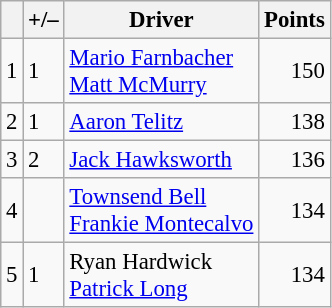<table class="wikitable" style="font-size: 95%;">
<tr>
<th scope="col"></th>
<th scope="col">+/–</th>
<th scope="col">Driver</th>
<th scope="col">Points</th>
</tr>
<tr>
<td align=center>1</td>
<td align="left"> 1</td>
<td> <a href='#'>Mario Farnbacher</a><br> <a href='#'>Matt McMurry</a></td>
<td align=right>150</td>
</tr>
<tr>
<td align=center>2</td>
<td align="left"> 1</td>
<td> <a href='#'>Aaron Telitz</a></td>
<td align=right>138</td>
</tr>
<tr>
<td align=center>3</td>
<td align="left"> 2</td>
<td> <a href='#'>Jack Hawksworth</a></td>
<td align=right>136</td>
</tr>
<tr>
<td align=center>4</td>
<td align="left"></td>
<td> <a href='#'>Townsend Bell</a><br> <a href='#'>Frankie Montecalvo</a></td>
<td align=right>134</td>
</tr>
<tr>
<td align=center>5</td>
<td align="left"> 1</td>
<td> Ryan Hardwick<br> <a href='#'>Patrick Long</a></td>
<td align=right>134</td>
</tr>
</table>
